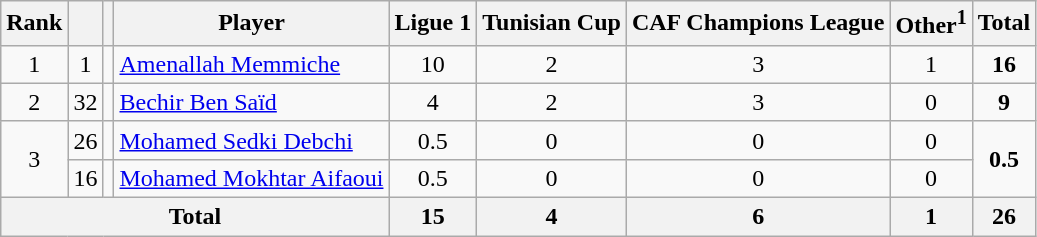<table class="wikitable" style="text-align:center;">
<tr>
<th>Rank</th>
<th></th>
<th></th>
<th>Player</th>
<th>Ligue 1</th>
<th>Tunisian Cup</th>
<th>CAF Champions League</th>
<th>Other<sup>1</sup></th>
<th>Total</th>
</tr>
<tr>
<td>1</td>
<td>1</td>
<td></td>
<td align=left><a href='#'>Amenallah Memmiche</a></td>
<td>10</td>
<td>2</td>
<td>3</td>
<td>1</td>
<td><strong>16</strong></td>
</tr>
<tr>
<td>2</td>
<td>32</td>
<td></td>
<td align=left><a href='#'>Bechir Ben Saïd</a></td>
<td>4</td>
<td>2</td>
<td>3</td>
<td>0</td>
<td><strong>9</strong></td>
</tr>
<tr>
<td rowspan=2>3</td>
<td>26</td>
<td></td>
<td align=left><a href='#'>Mohamed Sedki Debchi</a></td>
<td>0.5</td>
<td>0</td>
<td>0</td>
<td>0</td>
<td rowspan=2><strong>0.5</strong></td>
</tr>
<tr>
<td>16</td>
<td></td>
<td align=left><a href='#'>Mohamed Mokhtar Aifaoui</a></td>
<td>0.5</td>
<td>0</td>
<td>0</td>
<td>0</td>
</tr>
<tr>
<th colspan=4>Total</th>
<th>15</th>
<th>4</th>
<th>6</th>
<th>1</th>
<th>26</th>
</tr>
</table>
